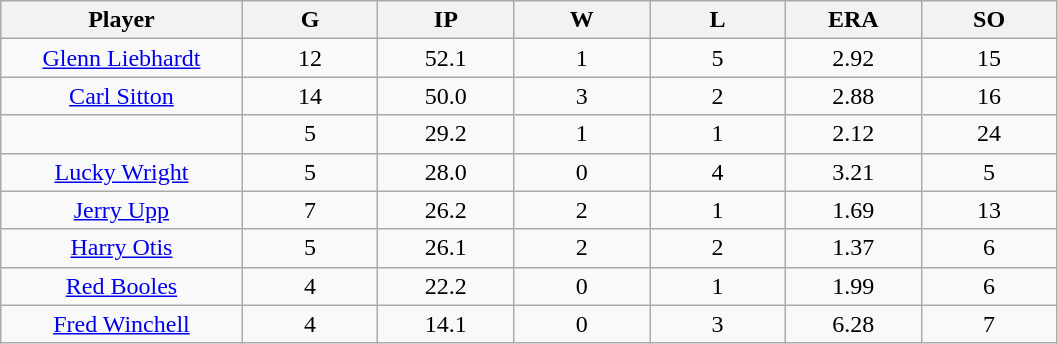<table class="wikitable sortable">
<tr>
<th bgcolor="#DDDDFF" width="16%">Player</th>
<th bgcolor="#DDDDFF" width="9%">G</th>
<th bgcolor="#DDDDFF" width="9%">IP</th>
<th bgcolor="#DDDDFF" width="9%">W</th>
<th bgcolor="#DDDDFF" width="9%">L</th>
<th bgcolor="#DDDDFF" width="9%">ERA</th>
<th bgcolor="#DDDDFF" width="9%">SO</th>
</tr>
<tr align="center">
<td><a href='#'>Glenn Liebhardt</a></td>
<td>12</td>
<td>52.1</td>
<td>1</td>
<td>5</td>
<td>2.92</td>
<td>15</td>
</tr>
<tr align="center">
<td><a href='#'>Carl Sitton</a></td>
<td>14</td>
<td>50.0</td>
<td>3</td>
<td>2</td>
<td>2.88</td>
<td>16</td>
</tr>
<tr align="center">
<td></td>
<td>5</td>
<td>29.2</td>
<td>1</td>
<td>1</td>
<td>2.12</td>
<td>24</td>
</tr>
<tr align="center">
<td><a href='#'>Lucky Wright</a></td>
<td>5</td>
<td>28.0</td>
<td>0</td>
<td>4</td>
<td>3.21</td>
<td>5</td>
</tr>
<tr align="center">
<td><a href='#'>Jerry Upp</a></td>
<td>7</td>
<td>26.2</td>
<td>2</td>
<td>1</td>
<td>1.69</td>
<td>13</td>
</tr>
<tr align="center">
<td><a href='#'>Harry Otis</a></td>
<td>5</td>
<td>26.1</td>
<td>2</td>
<td>2</td>
<td>1.37</td>
<td>6</td>
</tr>
<tr align="center">
<td><a href='#'>Red Booles</a></td>
<td>4</td>
<td>22.2</td>
<td>0</td>
<td>1</td>
<td>1.99</td>
<td>6</td>
</tr>
<tr align="center">
<td><a href='#'>Fred Winchell</a></td>
<td>4</td>
<td>14.1</td>
<td>0</td>
<td>3</td>
<td>6.28</td>
<td>7</td>
</tr>
</table>
